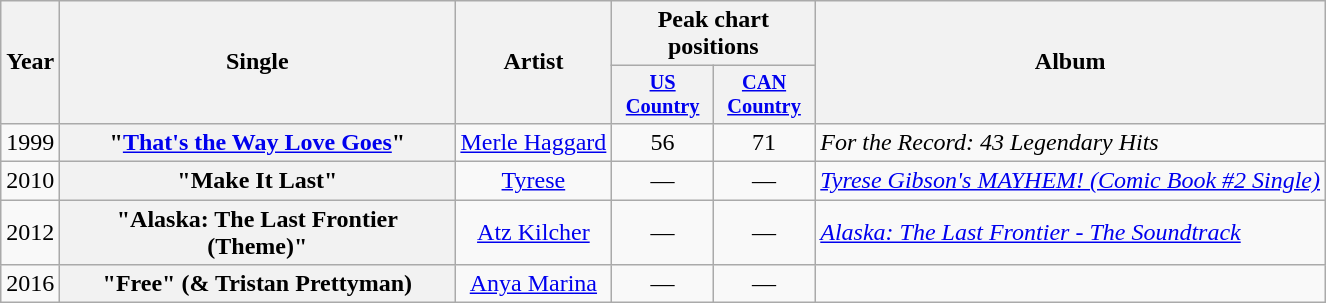<table class="wikitable plainrowheaders" style="text-align:center;">
<tr>
<th scope="col" rowspan="2">Year</th>
<th scope="col" rowspan="2" style="width:16em;">Single</th>
<th scope="col" rowspan="2">Artist</th>
<th scope="col" colspan="2">Peak chart<br>positions</th>
<th scope="col" rowspan="2">Album</th>
</tr>
<tr>
<th scope="col" style="width:4.5em;font-size:85%;"><a href='#'>US Country</a><br></th>
<th scope="col" style="width:4.5em;font-size:85%;"><a href='#'>CAN Country</a><br></th>
</tr>
<tr>
<td>1999</td>
<th scope="row">"<a href='#'>That's the Way Love Goes</a>"</th>
<td><a href='#'>Merle Haggard</a></td>
<td>56</td>
<td>71</td>
<td style="text-align:left;"><em>For the Record: 43 Legendary Hits</em></td>
</tr>
<tr>
<td>2010</td>
<th scope="row">"Make It Last"</th>
<td><a href='#'>Tyrese</a></td>
<td>—</td>
<td>—</td>
<td style="text-align:left;"><em><a href='#'>Tyrese Gibson's MAYHEM! (Comic Book #2 Single)</a></em></td>
</tr>
<tr>
<td>2012</td>
<th scope="row">"Alaska: The Last Frontier (Theme)"</th>
<td><a href='#'>Atz Kilcher</a></td>
<td>—</td>
<td>—</td>
<td style="text-align:left;"><em><a href='#'>Alaska: The Last Frontier - The Soundtrack</a></em></td>
</tr>
<tr>
<td>2016</td>
<th scope="row">"Free" (& Tristan Prettyman)</th>
<td><a href='#'>Anya Marina</a></td>
<td>—</td>
<td>—</td>
<td></td>
</tr>
</table>
